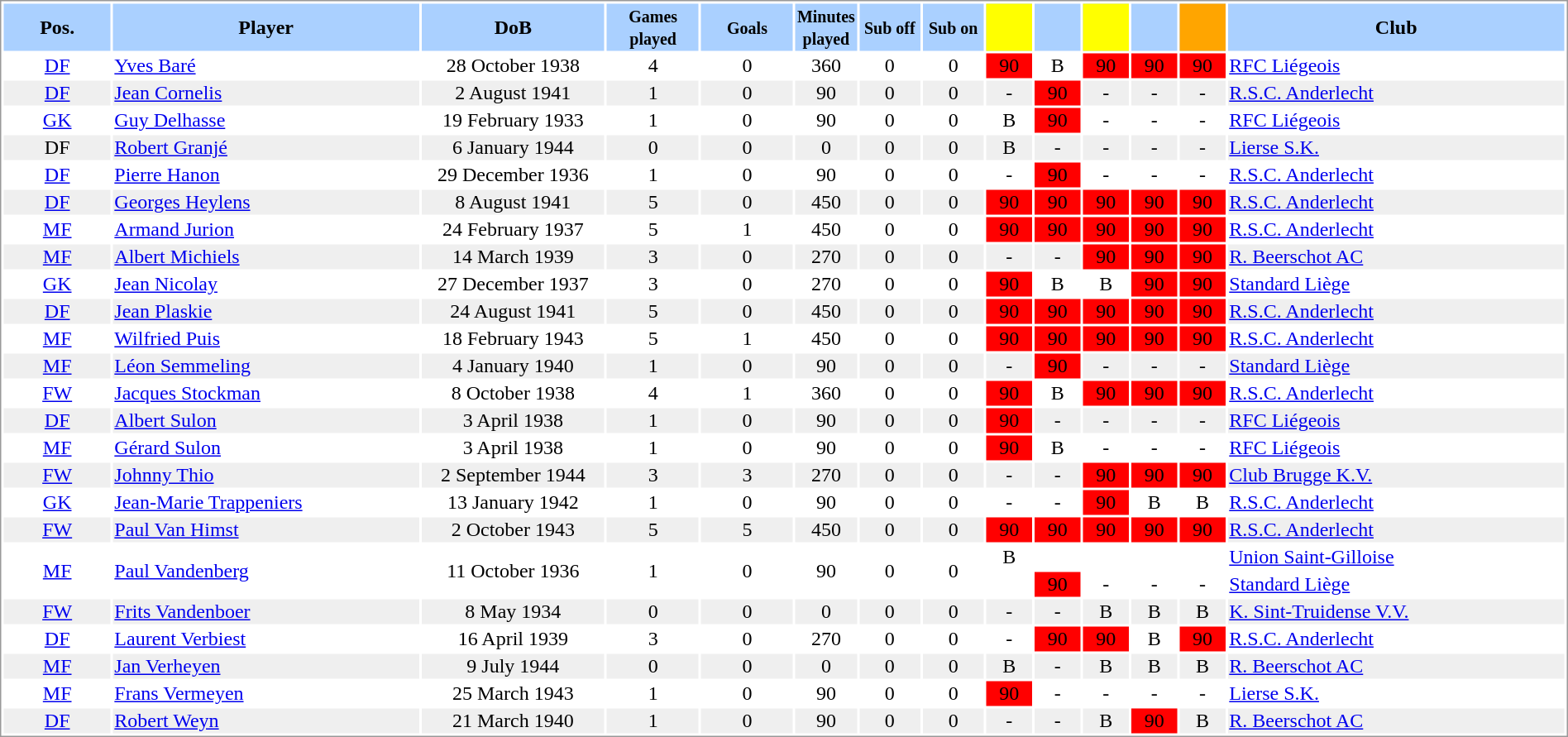<table border="0" width="100%" style="border: 1px solid #999; background-color:#FFFFFF; text-align:center">
<tr align="center" bgcolor="#AAD0FF">
<th width=7%>Pos.</th>
<th width=20%>Player</th>
<th width=12%>DoB</th>
<th width=6%><small>Games<br>played</small></th>
<th width=6%><small>Goals</small></th>
<th width=4%><small>Minutes<br>played</small></th>
<th width=4%><small>Sub off</small></th>
<th width=4%><small>Sub on</small></th>
<th width=3% bgcolor=yellow></th>
<th width=3%></th>
<th width=3% bgcolor=yellow></th>
<th width=3%></th>
<th width=3% bgcolor=orange></th>
<th width=27%>Club</th>
</tr>
<tr>
<td><a href='#'>DF</a></td>
<td align="left"><a href='#'>Yves Baré</a></td>
<td>28 October 1938</td>
<td>4</td>
<td>0</td>
<td>360</td>
<td>0</td>
<td>0</td>
<td bgcolor=red>90</td>
<td>B</td>
<td bgcolor=red>90</td>
<td bgcolor=red>90</td>
<td bgcolor=red>90</td>
<td align="left"> <a href='#'>RFC Liégeois</a></td>
</tr>
<tr bgcolor="#EFEFEF">
<td><a href='#'>DF</a></td>
<td align="left"><a href='#'>Jean Cornelis</a></td>
<td>2 August 1941</td>
<td>1</td>
<td>0</td>
<td>90</td>
<td>0</td>
<td>0</td>
<td>-</td>
<td bgcolor=red>90</td>
<td>-</td>
<td>-</td>
<td>-</td>
<td align="left"> <a href='#'>R.S.C. Anderlecht</a></td>
</tr>
<tr>
<td><a href='#'>GK</a></td>
<td align="left"><a href='#'>Guy Delhasse</a></td>
<td>19 February 1933</td>
<td>1</td>
<td>0</td>
<td>90</td>
<td>0</td>
<td>0</td>
<td>B</td>
<td bgcolor=red>90</td>
<td>-</td>
<td>-</td>
<td>-</td>
<td align="left"> <a href='#'>RFC Liégeois</a></td>
</tr>
<tr bgcolor="#EFEFEF">
<td>DF</td>
<td align="left"><a href='#'>Robert Granjé</a></td>
<td>6 January 1944</td>
<td>0</td>
<td>0</td>
<td>0</td>
<td>0</td>
<td>0</td>
<td>B</td>
<td>-</td>
<td>-</td>
<td>-</td>
<td>-</td>
<td align="left"> <a href='#'>Lierse S.K.</a></td>
</tr>
<tr>
<td><a href='#'>DF</a></td>
<td align="left"><a href='#'>Pierre Hanon</a></td>
<td>29 December 1936</td>
<td>1</td>
<td>0</td>
<td>90</td>
<td>0</td>
<td>0</td>
<td>-</td>
<td bgcolor=red>90</td>
<td>-</td>
<td>-</td>
<td>-</td>
<td align="left"> <a href='#'>R.S.C. Anderlecht</a></td>
</tr>
<tr bgcolor="#EFEFEF">
<td><a href='#'>DF</a></td>
<td align="left"><a href='#'>Georges Heylens</a></td>
<td>8 August 1941</td>
<td>5</td>
<td>0</td>
<td>450</td>
<td>0</td>
<td>0</td>
<td bgcolor=red>90</td>
<td bgcolor=red>90</td>
<td bgcolor=red>90</td>
<td bgcolor=red>90</td>
<td bgcolor=red>90</td>
<td align="left"> <a href='#'>R.S.C. Anderlecht</a></td>
</tr>
<tr>
<td><a href='#'>MF</a></td>
<td align="left"><a href='#'>Armand Jurion</a></td>
<td>24 February 1937</td>
<td>5</td>
<td>1</td>
<td>450</td>
<td>0</td>
<td>0</td>
<td bgcolor=red>90</td>
<td bgcolor=red>90</td>
<td bgcolor=red>90</td>
<td bgcolor=red>90</td>
<td bgcolor=red>90</td>
<td align="left"> <a href='#'>R.S.C. Anderlecht</a></td>
</tr>
<tr bgcolor="#EFEFEF">
<td><a href='#'>MF</a></td>
<td align="left"><a href='#'>Albert Michiels</a></td>
<td>14 March 1939</td>
<td>3</td>
<td>0</td>
<td>270</td>
<td>0</td>
<td>0</td>
<td>-</td>
<td>-</td>
<td bgcolor=red>90</td>
<td bgcolor=red>90</td>
<td bgcolor=red>90</td>
<td align="left"> <a href='#'>R. Beerschot AC</a></td>
</tr>
<tr>
<td><a href='#'>GK</a></td>
<td align="left"><a href='#'>Jean Nicolay</a></td>
<td>27 December 1937</td>
<td>3</td>
<td>0</td>
<td>270</td>
<td>0</td>
<td>0</td>
<td bgcolor=red>90</td>
<td>B</td>
<td>B</td>
<td bgcolor=red>90</td>
<td bgcolor=red>90</td>
<td align="left"> <a href='#'>Standard Liège</a></td>
</tr>
<tr bgcolor="#EFEFEF">
<td><a href='#'>DF</a></td>
<td align="left"><a href='#'>Jean Plaskie</a></td>
<td>24 August 1941</td>
<td>5</td>
<td>0</td>
<td>450</td>
<td>0</td>
<td>0</td>
<td bgcolor=red>90</td>
<td bgcolor=red>90</td>
<td bgcolor=red>90</td>
<td bgcolor=red>90</td>
<td bgcolor=red>90</td>
<td align="left"> <a href='#'>R.S.C. Anderlecht</a></td>
</tr>
<tr>
<td><a href='#'>MF</a></td>
<td align="left"><a href='#'>Wilfried Puis</a></td>
<td>18 February 1943</td>
<td>5</td>
<td>1</td>
<td>450</td>
<td>0</td>
<td>0</td>
<td bgcolor=red>90</td>
<td bgcolor=red>90</td>
<td bgcolor=red>90</td>
<td bgcolor=red>90</td>
<td bgcolor=red>90</td>
<td align="left"> <a href='#'>R.S.C. Anderlecht</a></td>
</tr>
<tr bgcolor="#EFEFEF">
<td><a href='#'>MF</a></td>
<td align="left"><a href='#'>Léon Semmeling</a></td>
<td>4 January 1940</td>
<td>1</td>
<td>0</td>
<td>90</td>
<td>0</td>
<td>0</td>
<td>-</td>
<td bgcolor=red>90</td>
<td>-</td>
<td>-</td>
<td>-</td>
<td align="left"> <a href='#'>Standard Liège</a></td>
</tr>
<tr>
<td><a href='#'>FW</a></td>
<td align="left"><a href='#'>Jacques Stockman</a></td>
<td>8 October 1938</td>
<td>4</td>
<td>1</td>
<td>360</td>
<td>0</td>
<td>0</td>
<td bgcolor=red>90</td>
<td>B</td>
<td bgcolor=red>90</td>
<td bgcolor=red>90</td>
<td bgcolor=red>90</td>
<td align="left"> <a href='#'>R.S.C. Anderlecht</a></td>
</tr>
<tr bgcolor="#EFEFEF">
<td><a href='#'>DF</a></td>
<td align="left"><a href='#'>Albert Sulon</a></td>
<td>3 April 1938</td>
<td>1</td>
<td>0</td>
<td>90</td>
<td>0</td>
<td>0</td>
<td bgcolor=red>90</td>
<td>-</td>
<td>-</td>
<td>-</td>
<td>-</td>
<td align="left"> <a href='#'>RFC Liégeois</a></td>
</tr>
<tr>
<td><a href='#'>MF</a></td>
<td align="left"><a href='#'>Gérard Sulon</a></td>
<td>3 April 1938</td>
<td>1</td>
<td>0</td>
<td>90</td>
<td>0</td>
<td>0</td>
<td bgcolor=red>90</td>
<td>B</td>
<td>-</td>
<td>-</td>
<td>-</td>
<td align="left"> <a href='#'>RFC Liégeois</a></td>
</tr>
<tr bgcolor="#EFEFEF">
<td><a href='#'>FW</a></td>
<td align="left"><a href='#'>Johnny Thio</a></td>
<td>2 September 1944</td>
<td>3</td>
<td>3</td>
<td>270</td>
<td>0</td>
<td>0</td>
<td>-</td>
<td>-</td>
<td bgcolor=red>90</td>
<td bgcolor=red>90</td>
<td bgcolor=red>90</td>
<td align="left"> <a href='#'>Club Brugge K.V.</a></td>
</tr>
<tr>
<td><a href='#'>GK</a></td>
<td align="left"><a href='#'>Jean-Marie Trappeniers</a></td>
<td>13 January 1942</td>
<td>1</td>
<td>0</td>
<td>90</td>
<td>0</td>
<td>0</td>
<td>-</td>
<td>-</td>
<td bgcolor=red>90</td>
<td>B</td>
<td>B</td>
<td align="left"> <a href='#'>R.S.C. Anderlecht</a></td>
</tr>
<tr bgcolor="#EFEFEF">
<td><a href='#'>FW</a></td>
<td align="left"><a href='#'>Paul Van Himst</a></td>
<td>2 October 1943</td>
<td>5</td>
<td>5</td>
<td>450</td>
<td>0</td>
<td>0</td>
<td bgcolor=red>90</td>
<td bgcolor=red>90</td>
<td bgcolor=red>90</td>
<td bgcolor=red>90</td>
<td bgcolor=red>90</td>
<td align="left"> <a href='#'>R.S.C. Anderlecht</a></td>
</tr>
<tr>
<td rowspan=2><a href='#'>MF</a></td>
<td align="left" rowspan=2><a href='#'>Paul Vandenberg</a></td>
<td rowspan=2>11 October 1936</td>
<td rowspan=2>1</td>
<td rowspan=2>0</td>
<td rowspan=2>90</td>
<td rowspan=2>0</td>
<td rowspan=2>0</td>
<td>B</td>
<td></td>
<td></td>
<td></td>
<td></td>
<td align="left"> <a href='#'>Union Saint-Gilloise</a></td>
</tr>
<tr>
<td></td>
<td bgcolor=red>90</td>
<td>-</td>
<td>-</td>
<td>-</td>
<td align="left"> <a href='#'>Standard Liège</a></td>
</tr>
<tr bgcolor="#EFEFEF">
<td><a href='#'>FW</a></td>
<td align="left"><a href='#'>Frits Vandenboer</a></td>
<td>8 May 1934</td>
<td>0</td>
<td>0</td>
<td>0</td>
<td>0</td>
<td>0</td>
<td>-</td>
<td>-</td>
<td>B</td>
<td>B</td>
<td>B</td>
<td align="left"> <a href='#'>K. Sint-Truidense V.V.</a></td>
</tr>
<tr>
<td><a href='#'>DF</a></td>
<td align="left"><a href='#'>Laurent Verbiest</a></td>
<td>16 April 1939</td>
<td>3</td>
<td>0</td>
<td>270</td>
<td>0</td>
<td>0</td>
<td>-</td>
<td bgcolor=red>90</td>
<td bgcolor=red>90</td>
<td>B</td>
<td bgcolor=red>90</td>
<td align="left"> <a href='#'>R.S.C. Anderlecht</a></td>
</tr>
<tr bgcolor="#EFEFEF">
<td><a href='#'>MF</a></td>
<td align="left"><a href='#'>Jan Verheyen</a></td>
<td>9 July 1944</td>
<td>0</td>
<td>0</td>
<td>0</td>
<td>0</td>
<td>0</td>
<td>B</td>
<td>-</td>
<td>B</td>
<td>B</td>
<td>B</td>
<td align="left"> <a href='#'>R. Beerschot AC</a></td>
</tr>
<tr>
<td><a href='#'>MF</a></td>
<td align="left"><a href='#'>Frans Vermeyen</a></td>
<td>25 March 1943</td>
<td>1</td>
<td>0</td>
<td>90</td>
<td>0</td>
<td>0</td>
<td bgcolor=red>90</td>
<td>-</td>
<td>-</td>
<td>-</td>
<td>-</td>
<td align="left"> <a href='#'>Lierse S.K.</a></td>
</tr>
<tr bgcolor="#EFEFEF">
<td><a href='#'>DF</a></td>
<td align="left"><a href='#'>Robert Weyn</a></td>
<td>21 March 1940</td>
<td>1</td>
<td>0</td>
<td>90</td>
<td>0</td>
<td>0</td>
<td>-</td>
<td>-</td>
<td>B</td>
<td bgcolor=red>90</td>
<td>B</td>
<td align="left"> <a href='#'>R. Beerschot AC</a></td>
</tr>
</table>
